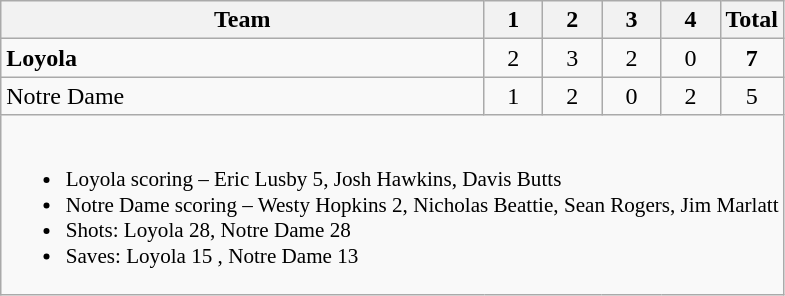<table class="wikitable" style="text-align:center; max-width:40em">
<tr>
<th>Team</th>
<th style="width:2em">1</th>
<th style="width:2em">2</th>
<th style="width:2em">3</th>
<th style="width:2em">4</th>
<th style="width:2em">Total</th>
</tr>
<tr>
<td style="text-align:left"><strong>Loyola</strong></td>
<td>2</td>
<td>3</td>
<td>2</td>
<td>0</td>
<td><strong>7</strong></td>
</tr>
<tr>
<td style="text-align:left">Notre Dame</td>
<td>1</td>
<td>2</td>
<td>0</td>
<td>2</td>
<td>5</td>
</tr>
<tr>
<td colspan=6 style="text-align:left; font-size:88%;"><br><ul><li>Loyola scoring – Eric Lusby 5, Josh Hawkins, Davis Butts</li><li>Notre Dame scoring – Westy Hopkins 2, Nicholas Beattie, Sean Rogers, Jim Marlatt</li><li>Shots: Loyola 28, Notre Dame 28</li><li>Saves: Loyola 15 , Notre Dame 13</li></ul></td>
</tr>
</table>
